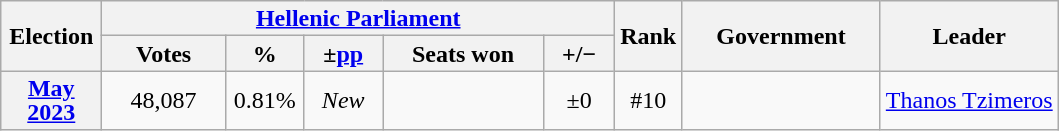<table class="wikitable" style="text-align:center; line-height:16px;">
<tr>
<th rowspan="2" style="width:60px;">Election</th>
<th colspan="5"><a href='#'>Hellenic Parliament</a></th>
<th rowspan="2" style="width:30px;">Rank</th>
<th rowspan="2" style="width:125px;">Government</th>
<th rowspan="2">Leader</th>
</tr>
<tr>
<th style="width:75px;">Votes</th>
<th style="width:45px;">%</th>
<th style="width:45px;">±<a href='#'>pp</a></th>
<th style="width:100px;">Seats won</th>
<th style="width:40px;">+/−</th>
</tr>
<tr>
<th><a href='#'>May 2023</a></th>
<td>48,087</td>
<td>0.81%</td>
<td><em>New</em></td>
<td></td>
<td>±0</td>
<td>#10</td>
<td></td>
<td><a href='#'>Thanos Tzimeros</a></td>
</tr>
</table>
